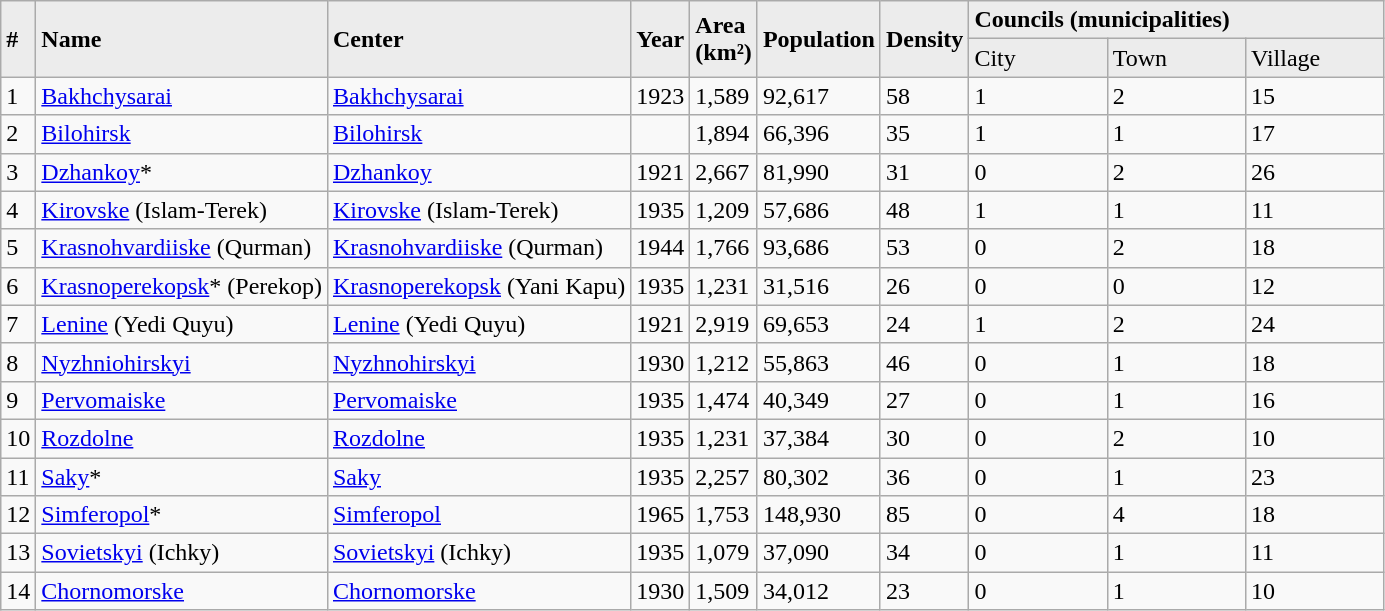<table class="wikitable">
<tr bgcolor="#ECECEC">
<td rowspan=2><strong>#</strong></td>
<td rowspan=2><strong>Name</strong></td>
<td rowspan=2><strong>Center</strong></td>
<td rowspan=2><strong>Year</strong></td>
<td rowspan=2><strong>Area<br>(km²)</strong></td>
<td rowspan=2><strong>Population</strong></td>
<td rowspan=2><strong>Density</strong></td>
<td colspan=3><strong>Councils (municipalities)</strong></td>
</tr>
<tr bgcolor="#ECECEC">
<td width=10%>City</td>
<td width=10%>Town</td>
<td width=10%>Village</td>
</tr>
<tr>
<td>1</td>
<td><a href='#'>Bakhchysarai</a></td>
<td><a href='#'>Bakhchysarai</a></td>
<td>1923</td>
<td>1,589</td>
<td>92,617</td>
<td>58</td>
<td>1</td>
<td>2</td>
<td>15</td>
</tr>
<tr>
<td>2</td>
<td><a href='#'>Bilohirsk</a></td>
<td><a href='#'>Bilohirsk</a></td>
<td></td>
<td>1,894</td>
<td>66,396</td>
<td>35</td>
<td>1</td>
<td>1</td>
<td>17</td>
</tr>
<tr>
<td>3</td>
<td><a href='#'>Dzhankoy</a>*</td>
<td><a href='#'>Dzhankoy</a></td>
<td>1921</td>
<td>2,667</td>
<td>81,990</td>
<td>31</td>
<td>0</td>
<td>2</td>
<td>26</td>
</tr>
<tr>
<td>4</td>
<td><a href='#'>Kirovske</a> (Islam-Terek)</td>
<td><a href='#'>Kirovske</a> (Islam-Terek)</td>
<td>1935</td>
<td>1,209</td>
<td>57,686</td>
<td>48</td>
<td>1</td>
<td>1</td>
<td>11</td>
</tr>
<tr>
<td>5</td>
<td><a href='#'>Krasnohvardiiske</a> (Qurman)</td>
<td><a href='#'>Krasnohvardiiske</a> (Qurman)</td>
<td>1944</td>
<td>1,766</td>
<td>93,686</td>
<td>53</td>
<td>0</td>
<td>2</td>
<td>18</td>
</tr>
<tr>
<td>6</td>
<td><a href='#'>Krasnoperekopsk</a>* (Perekop)</td>
<td><a href='#'>Krasnoperekopsk</a> (Yani Kapu)</td>
<td>1935</td>
<td>1,231</td>
<td>31,516</td>
<td>26</td>
<td>0</td>
<td>0</td>
<td>12</td>
</tr>
<tr>
<td>7</td>
<td><a href='#'>Lenine</a> (Yedi Quyu)</td>
<td><a href='#'>Lenine</a> (Yedi Quyu)</td>
<td>1921</td>
<td>2,919</td>
<td>69,653</td>
<td>24</td>
<td>1</td>
<td>2</td>
<td>24</td>
</tr>
<tr>
<td>8</td>
<td><a href='#'>Nyzhniohirskyi</a></td>
<td><a href='#'>Nyzhnohirskyi</a></td>
<td>1930</td>
<td>1,212</td>
<td>55,863</td>
<td>46</td>
<td>0</td>
<td>1</td>
<td>18</td>
</tr>
<tr>
<td>9</td>
<td><a href='#'>Pervomaiske</a></td>
<td><a href='#'>Pervomaiske</a></td>
<td>1935</td>
<td>1,474</td>
<td>40,349</td>
<td>27</td>
<td>0</td>
<td>1</td>
<td>16</td>
</tr>
<tr>
<td>10</td>
<td><a href='#'>Rozdolne</a></td>
<td><a href='#'>Rozdolne</a></td>
<td>1935</td>
<td>1,231</td>
<td>37,384</td>
<td>30</td>
<td>0</td>
<td>2</td>
<td>10</td>
</tr>
<tr>
<td>11</td>
<td><a href='#'>Saky</a>*</td>
<td><a href='#'>Saky</a></td>
<td>1935</td>
<td>2,257</td>
<td>80,302</td>
<td>36</td>
<td>0</td>
<td>1</td>
<td>23</td>
</tr>
<tr>
<td>12</td>
<td><a href='#'>Simferopol</a>*</td>
<td><a href='#'>Simferopol</a></td>
<td>1965</td>
<td>1,753</td>
<td>148,930</td>
<td>85</td>
<td>0</td>
<td>4</td>
<td>18</td>
</tr>
<tr>
<td>13</td>
<td><a href='#'>Sovietskyi</a> (Ichky)</td>
<td><a href='#'>Sovietskyi</a> (Ichky)</td>
<td>1935</td>
<td>1,079</td>
<td>37,090</td>
<td>34</td>
<td>0</td>
<td>1</td>
<td>11</td>
</tr>
<tr>
<td>14</td>
<td><a href='#'>Chornomorske</a></td>
<td><a href='#'>Chornomorske</a></td>
<td>1930</td>
<td>1,509</td>
<td>34,012</td>
<td>23</td>
<td>0</td>
<td>1</td>
<td>10</td>
</tr>
</table>
